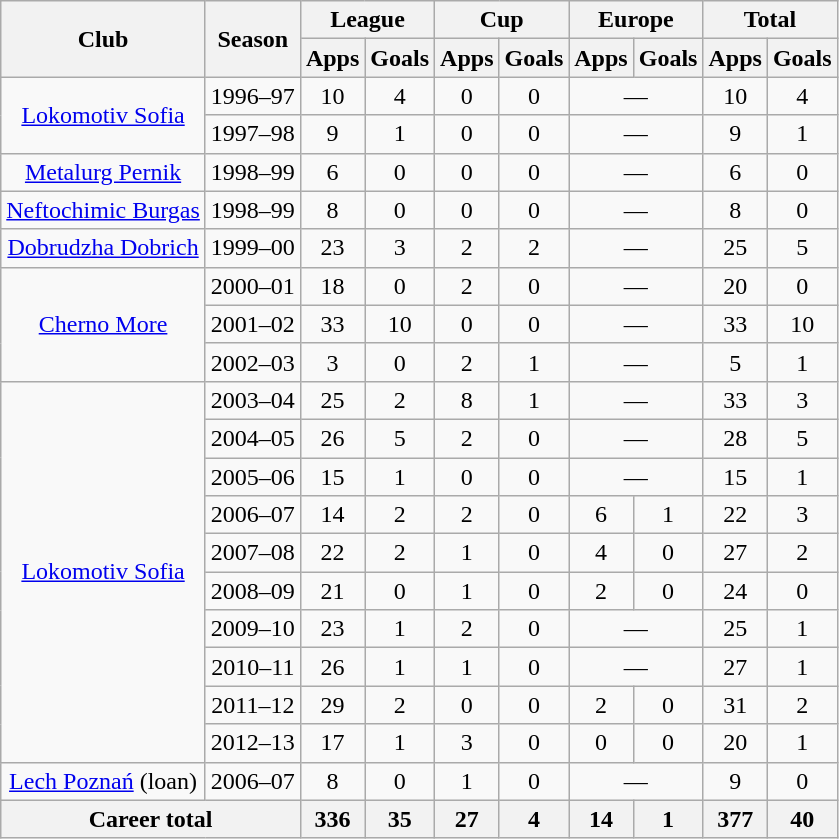<table class="wikitable" style="text-align: center;">
<tr>
<th rowspan="2">Club</th>
<th rowspan="2">Season</th>
<th colspan="2">League</th>
<th colspan="2">Cup</th>
<th colspan="2">Europe</th>
<th colspan="2">Total</th>
</tr>
<tr>
<th>Apps</th>
<th>Goals</th>
<th>Apps</th>
<th>Goals</th>
<th>Apps</th>
<th>Goals</th>
<th>Apps</th>
<th>Goals</th>
</tr>
<tr>
<td rowspan="2" valign="center"><a href='#'>Lokomotiv Sofia</a></td>
<td>1996–97</td>
<td>10</td>
<td>4</td>
<td>0</td>
<td>0</td>
<td colspan="2">—</td>
<td>10</td>
<td>4</td>
</tr>
<tr>
<td>1997–98</td>
<td>9</td>
<td>1</td>
<td>0</td>
<td>0</td>
<td colspan="2">—</td>
<td>9</td>
<td>1</td>
</tr>
<tr>
<td rowspan="1" valign="center"><a href='#'>Metalurg Pernik</a></td>
<td>1998–99</td>
<td>6</td>
<td>0</td>
<td>0</td>
<td>0</td>
<td colspan="2">—</td>
<td>6</td>
<td>0</td>
</tr>
<tr>
<td rowspan="1" valign="center"><a href='#'>Neftochimic Burgas</a></td>
<td>1998–99</td>
<td>8</td>
<td>0</td>
<td>0</td>
<td>0</td>
<td colspan="2">—</td>
<td>8</td>
<td>0</td>
</tr>
<tr>
<td rowspan="1" valign="center"><a href='#'>Dobrudzha Dobrich</a></td>
<td>1999–00</td>
<td>23</td>
<td>3</td>
<td>2</td>
<td>2</td>
<td colspan="2">—</td>
<td>25</td>
<td>5</td>
</tr>
<tr>
<td rowspan="3" valign="center"><a href='#'>Cherno More</a></td>
<td>2000–01</td>
<td>18</td>
<td>0</td>
<td>2</td>
<td>0</td>
<td colspan="2">—</td>
<td>20</td>
<td>0</td>
</tr>
<tr>
<td>2001–02</td>
<td>33</td>
<td>10</td>
<td>0</td>
<td>0</td>
<td colspan="2">—</td>
<td>33</td>
<td>10</td>
</tr>
<tr>
<td>2002–03</td>
<td>3</td>
<td>0</td>
<td>2</td>
<td>1</td>
<td colspan="2">—</td>
<td>5</td>
<td>1</td>
</tr>
<tr>
<td rowspan="10" valign="center"><a href='#'>Lokomotiv Sofia</a></td>
<td>2003–04</td>
<td>25</td>
<td>2</td>
<td>8</td>
<td>1</td>
<td colspan="2">—</td>
<td>33</td>
<td>3</td>
</tr>
<tr>
<td>2004–05</td>
<td>26</td>
<td>5</td>
<td>2</td>
<td>0</td>
<td colspan="2">—</td>
<td>28</td>
<td>5</td>
</tr>
<tr>
<td>2005–06</td>
<td>15</td>
<td>1</td>
<td>0</td>
<td>0</td>
<td colspan="2">—</td>
<td>15</td>
<td>1</td>
</tr>
<tr>
<td>2006–07</td>
<td>14</td>
<td>2</td>
<td>2</td>
<td>0</td>
<td>6</td>
<td>1</td>
<td>22</td>
<td>3</td>
</tr>
<tr>
<td>2007–08</td>
<td>22</td>
<td>2</td>
<td>1</td>
<td>0</td>
<td>4</td>
<td>0</td>
<td>27</td>
<td>2</td>
</tr>
<tr>
<td>2008–09</td>
<td>21</td>
<td>0</td>
<td>1</td>
<td>0</td>
<td>2</td>
<td>0</td>
<td>24</td>
<td>0</td>
</tr>
<tr>
<td>2009–10</td>
<td>23</td>
<td>1</td>
<td>2</td>
<td>0</td>
<td colspan="2">—</td>
<td>25</td>
<td>1</td>
</tr>
<tr>
<td>2010–11</td>
<td>26</td>
<td>1</td>
<td>1</td>
<td>0</td>
<td colspan="2">—</td>
<td>27</td>
<td>1</td>
</tr>
<tr>
<td>2011–12</td>
<td>29</td>
<td>2</td>
<td>0</td>
<td>0</td>
<td>2</td>
<td>0</td>
<td>31</td>
<td>2</td>
</tr>
<tr>
<td>2012–13</td>
<td>17</td>
<td>1</td>
<td>3</td>
<td>0</td>
<td>0</td>
<td>0</td>
<td>20</td>
<td>1</td>
</tr>
<tr>
<td rowspan="1" valign="center"><a href='#'>Lech Poznań</a> (loan)</td>
<td>2006–07</td>
<td>8</td>
<td>0</td>
<td>1</td>
<td>0</td>
<td colspan="2">—</td>
<td>9</td>
<td>0</td>
</tr>
<tr>
<th colspan="2">Career total</th>
<th>336</th>
<th>35</th>
<th>27</th>
<th>4</th>
<th>14</th>
<th>1</th>
<th>377</th>
<th>40</th>
</tr>
</table>
